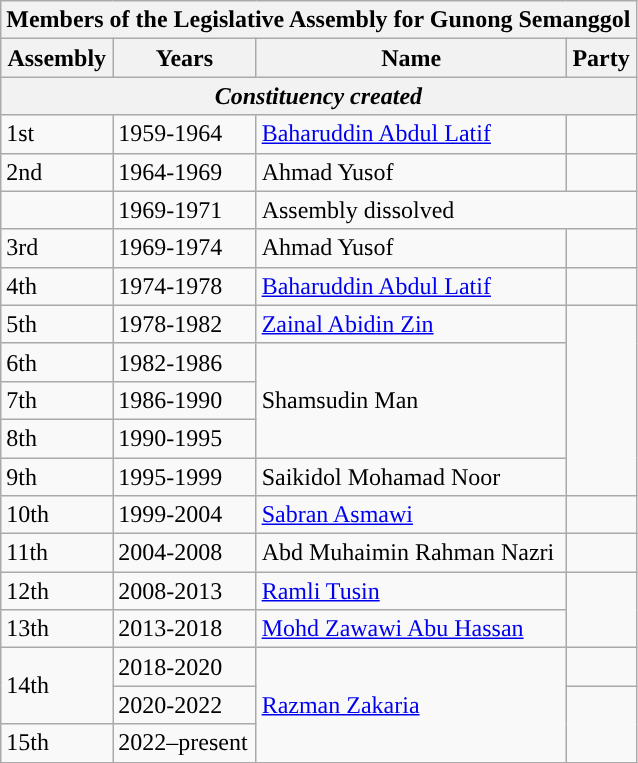<table class="wikitable">
<tr>
<th colspan="4">Members of the Legislative Assembly for Gunong Semanggol</th>
</tr>
<tr>
<th>Assembly</th>
<th>Years</th>
<th>Name</th>
<th>Party</th>
</tr>
<tr>
<th colspan="4"><em>Constituency created</em></th>
</tr>
<tr>
<td>1st</td>
<td>1959-1964</td>
<td><a href='#'>Baharuddin Abdul Latif</a></td>
<td></td>
</tr>
<tr>
<td>2nd</td>
<td>1964-1969</td>
<td>Ahmad Yusof</td>
<td></td>
</tr>
<tr>
<td></td>
<td>1969-1971</td>
<td colspan="2">Assembly dissolved</td>
</tr>
<tr>
<td>3rd</td>
<td>1969-1974</td>
<td>Ahmad Yusof</td>
<td></td>
</tr>
<tr>
<td>4th</td>
<td>1974-1978</td>
<td><a href='#'>Baharuddin Abdul Latif</a></td>
<td></td>
</tr>
<tr>
<td>5th</td>
<td>1978-1982</td>
<td><a href='#'>Zainal Abidin Zin</a></td>
<td rowspan="5"></td>
</tr>
<tr>
<td>6th</td>
<td>1982-1986</td>
<td rowspan="3">Shamsudin Man</td>
</tr>
<tr>
<td>7th</td>
<td>1986-1990</td>
</tr>
<tr>
<td>8th</td>
<td>1990-1995</td>
</tr>
<tr>
<td>9th</td>
<td>1995-1999</td>
<td>Saikidol Mohamad Noor</td>
</tr>
<tr>
<td>10th</td>
<td>1999-2004</td>
<td><a href='#'>Sabran Asmawi</a></td>
<td></td>
</tr>
<tr>
<td>11th</td>
<td>2004-2008</td>
<td>Abd Muhaimin Rahman Nazri</td>
<td></td>
</tr>
<tr>
<td>12th</td>
<td>2008-2013</td>
<td><a href='#'>Ramli Tusin</a></td>
<td rowspan="2"></td>
</tr>
<tr>
<td>13th</td>
<td>2013-2018</td>
<td><a href='#'>Mohd Zawawi Abu Hassan</a></td>
</tr>
<tr>
<td rowspan="2">14th</td>
<td>2018-2020</td>
<td rowspan="3"><a href='#'>Razman Zakaria</a></td>
<td></td>
</tr>
<tr>
<td>2020-2022</td>
<td rowspan="2"></td>
</tr>
<tr>
<td>15th</td>
<td>2022–present</td>
</tr>
</table>
